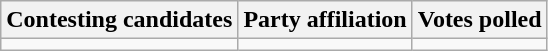<table class="wikitable sortable">
<tr>
<th>Contesting candidates</th>
<th>Party affiliation</th>
<th>Votes polled</th>
</tr>
<tr>
<td></td>
<td></td>
<td></td>
</tr>
</table>
